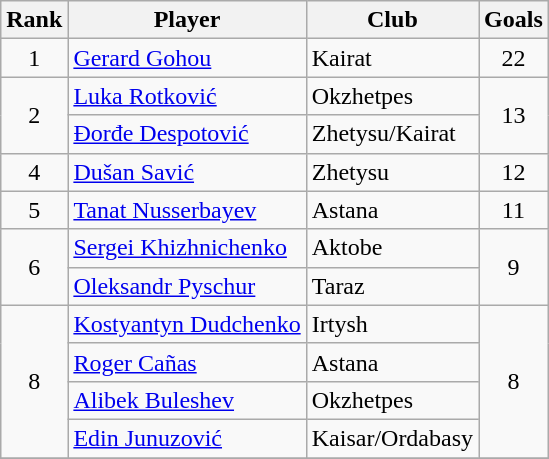<table class="wikitable" style="text-align:center;">
<tr>
<th>Rank</th>
<th>Player</th>
<th>Club</th>
<th>Goals</th>
</tr>
<tr>
<td rowspan="1">1</td>
<td align="left"> <a href='#'>Gerard Gohou</a></td>
<td align="left">Kairat</td>
<td rowspan="1">22</td>
</tr>
<tr>
<td rowspan="2">2</td>
<td align="left"> <a href='#'>Luka Rotković</a></td>
<td align="left">Okzhetpes</td>
<td rowspan="2">13</td>
</tr>
<tr>
<td align="left"> <a href='#'>Đorđe Despotović</a></td>
<td align="left">Zhetysu/Kairat</td>
</tr>
<tr>
<td rowspan="1">4</td>
<td align="left"> <a href='#'>Dušan Savić</a></td>
<td align="left">Zhetysu</td>
<td rowspan="1">12</td>
</tr>
<tr>
<td rowspan="1">5</td>
<td align="left"> <a href='#'>Tanat Nusserbayev</a></td>
<td align="left">Astana</td>
<td rowspan="1">11</td>
</tr>
<tr>
<td rowspan="2">6</td>
<td align="left"> <a href='#'>Sergei Khizhnichenko</a></td>
<td align="left">Aktobe</td>
<td rowspan="2">9</td>
</tr>
<tr>
<td align="left"> <a href='#'>Oleksandr Pyschur</a></td>
<td align="left">Taraz</td>
</tr>
<tr>
<td rowspan="4">8</td>
<td align="left"> <a href='#'>Kostyantyn Dudchenko</a></td>
<td align="left">Irtysh</td>
<td rowspan="4">8</td>
</tr>
<tr>
<td align="left"> <a href='#'>Roger Cañas</a></td>
<td align="left">Astana</td>
</tr>
<tr>
<td align="left"> <a href='#'>Alibek Buleshev</a></td>
<td align="left">Okzhetpes</td>
</tr>
<tr>
<td align="left"> <a href='#'>Edin Junuzović</a></td>
<td align="left">Kaisar/Ordabasy</td>
</tr>
<tr>
</tr>
</table>
